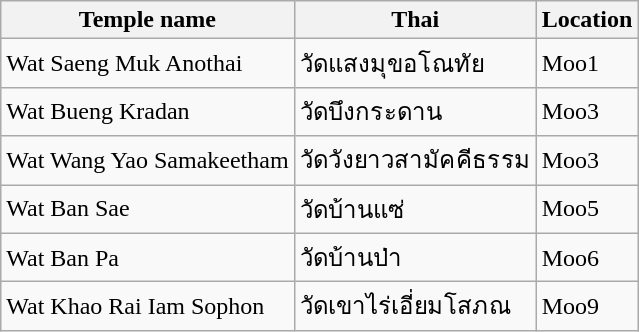<table class="wikitable">
<tr>
<th>Temple name</th>
<th>Thai</th>
<th>Location</th>
</tr>
<tr>
<td>Wat Saeng Muk Anothai</td>
<td>วัดแสงมุขอโณทัย</td>
<td>Moo1</td>
</tr>
<tr>
<td>Wat Bueng Kradan</td>
<td>วัดบึงกระดาน</td>
<td>Moo3</td>
</tr>
<tr>
<td>Wat Wang Yao Samakeetham</td>
<td>วัดวังยาวสามัคคีธรรม</td>
<td>Moo3</td>
</tr>
<tr>
<td>Wat Ban Sae</td>
<td>วัดบ้านแซ่</td>
<td>Moo5</td>
</tr>
<tr>
<td>Wat Ban Pa</td>
<td>วัดบ้านป่า</td>
<td>Moo6</td>
</tr>
<tr>
<td>Wat Khao Rai Iam Sophon</td>
<td>วัดเขาไร่เอี่ยมโสภณ</td>
<td>Moo9</td>
</tr>
</table>
